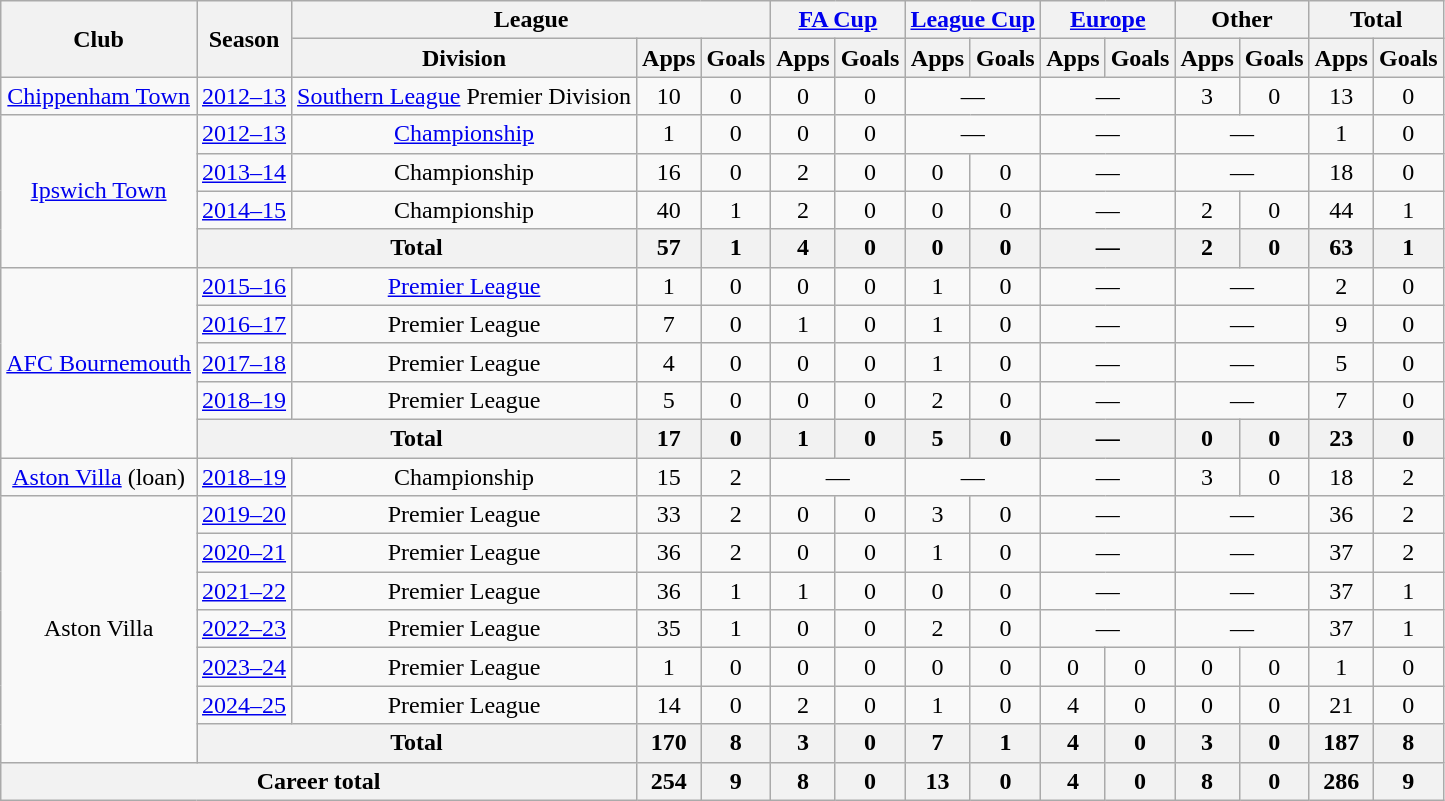<table class="wikitable" style="text-align: center;">
<tr>
<th rowspan="2">Club</th>
<th rowspan="2">Season</th>
<th colspan="3">League</th>
<th colspan="2"><a href='#'>FA Cup</a></th>
<th colspan="2"><a href='#'>League Cup</a></th>
<th colspan="2"><a href='#'>Europe</a></th>
<th colspan="2">Other</th>
<th colspan="2">Total</th>
</tr>
<tr>
<th>Division</th>
<th>Apps</th>
<th>Goals</th>
<th>Apps</th>
<th>Goals</th>
<th>Apps</th>
<th>Goals</th>
<th>Apps</th>
<th>Goals</th>
<th>Apps</th>
<th>Goals</th>
<th>Apps</th>
<th>Goals</th>
</tr>
<tr>
<td><a href='#'>Chippenham Town</a></td>
<td><a href='#'>2012–13</a></td>
<td><a href='#'>Southern League</a> Premier Division</td>
<td>10</td>
<td>0</td>
<td>0</td>
<td>0</td>
<td colspan="2">—</td>
<td colspan="2">—</td>
<td>3</td>
<td>0</td>
<td>13</td>
<td>0</td>
</tr>
<tr>
<td rowspan="4"><a href='#'>Ipswich Town</a></td>
<td><a href='#'>2012–13</a></td>
<td><a href='#'>Championship</a></td>
<td>1</td>
<td>0</td>
<td>0</td>
<td>0</td>
<td colspan="2">—</td>
<td colspan="2">—</td>
<td colspan="2">—</td>
<td>1</td>
<td>0</td>
</tr>
<tr>
<td><a href='#'>2013–14</a></td>
<td>Championship</td>
<td>16</td>
<td>0</td>
<td>2</td>
<td>0</td>
<td>0</td>
<td>0</td>
<td colspan="2">—</td>
<td colspan="2">—</td>
<td>18</td>
<td>0</td>
</tr>
<tr>
<td><a href='#'>2014–15</a></td>
<td>Championship</td>
<td>40</td>
<td>1</td>
<td>2</td>
<td>0</td>
<td>0</td>
<td>0</td>
<td colspan="2">—</td>
<td>2</td>
<td>0</td>
<td>44</td>
<td>1</td>
</tr>
<tr>
<th colspan="2">Total</th>
<th>57</th>
<th>1</th>
<th>4</th>
<th>0</th>
<th>0</th>
<th>0</th>
<th colspan="2">—</th>
<th>2</th>
<th>0</th>
<th>63</th>
<th>1</th>
</tr>
<tr>
<td rowspan="5"><a href='#'>AFC Bournemouth</a></td>
<td><a href='#'>2015–16</a></td>
<td><a href='#'>Premier League</a></td>
<td>1</td>
<td>0</td>
<td>0</td>
<td>0</td>
<td>1</td>
<td>0</td>
<td colspan="2">—</td>
<td colspan="2">—</td>
<td>2</td>
<td>0</td>
</tr>
<tr>
<td><a href='#'>2016–17</a></td>
<td>Premier League</td>
<td>7</td>
<td>0</td>
<td>1</td>
<td>0</td>
<td>1</td>
<td>0</td>
<td colspan="2">—</td>
<td colspan="2">—</td>
<td>9</td>
<td>0</td>
</tr>
<tr>
<td><a href='#'>2017–18</a></td>
<td>Premier League</td>
<td>4</td>
<td>0</td>
<td>0</td>
<td>0</td>
<td>1</td>
<td>0</td>
<td colspan="2">—</td>
<td colspan="2">—</td>
<td>5</td>
<td>0</td>
</tr>
<tr>
<td><a href='#'>2018–19</a></td>
<td>Premier League</td>
<td>5</td>
<td>0</td>
<td>0</td>
<td>0</td>
<td>2</td>
<td>0</td>
<td colspan="2">—</td>
<td colspan="2">—</td>
<td>7</td>
<td>0</td>
</tr>
<tr>
<th colspan="2">Total</th>
<th>17</th>
<th>0</th>
<th>1</th>
<th>0</th>
<th>5</th>
<th>0</th>
<th colspan="2">—</th>
<th>0</th>
<th>0</th>
<th>23</th>
<th>0</th>
</tr>
<tr>
<td><a href='#'>Aston Villa</a> (loan)</td>
<td><a href='#'>2018–19</a></td>
<td>Championship</td>
<td>15</td>
<td>2</td>
<td colspan="2">—</td>
<td colspan="2">—</td>
<td colspan="2">—</td>
<td>3</td>
<td>0</td>
<td>18</td>
<td>2</td>
</tr>
<tr>
<td rowspan="7">Aston Villa</td>
<td><a href='#'>2019–20</a></td>
<td>Premier League</td>
<td>33</td>
<td>2</td>
<td>0</td>
<td>0</td>
<td>3</td>
<td>0</td>
<td colspan="2">—</td>
<td colspan="2">—</td>
<td>36</td>
<td>2</td>
</tr>
<tr>
<td><a href='#'>2020–21</a></td>
<td>Premier League</td>
<td>36</td>
<td>2</td>
<td>0</td>
<td>0</td>
<td>1</td>
<td>0</td>
<td colspan="2">—</td>
<td colspan="2">—</td>
<td>37</td>
<td>2</td>
</tr>
<tr>
<td><a href='#'>2021–22</a></td>
<td>Premier League</td>
<td>36</td>
<td>1</td>
<td>1</td>
<td>0</td>
<td>0</td>
<td>0</td>
<td colspan="2">—</td>
<td colspan="2">—</td>
<td>37</td>
<td>1</td>
</tr>
<tr>
<td><a href='#'>2022–23</a></td>
<td>Premier League</td>
<td>35</td>
<td>1</td>
<td>0</td>
<td>0</td>
<td>2</td>
<td>0</td>
<td colspan="2">—</td>
<td colspan="2">—</td>
<td>37</td>
<td>1</td>
</tr>
<tr>
<td><a href='#'>2023–24</a></td>
<td>Premier League</td>
<td>1</td>
<td>0</td>
<td>0</td>
<td>0</td>
<td>0</td>
<td>0</td>
<td>0</td>
<td>0</td>
<td>0</td>
<td>0</td>
<td>1</td>
<td>0</td>
</tr>
<tr>
<td><a href='#'>2024–25</a></td>
<td>Premier League</td>
<td>14</td>
<td>0</td>
<td>2</td>
<td>0</td>
<td>1</td>
<td>0</td>
<td>4</td>
<td>0</td>
<td>0</td>
<td>0</td>
<td>21</td>
<td>0</td>
</tr>
<tr>
<th colspan="2">Total</th>
<th>170</th>
<th>8</th>
<th>3</th>
<th>0</th>
<th>7</th>
<th>1</th>
<th>4</th>
<th>0</th>
<th>3</th>
<th>0</th>
<th>187</th>
<th>8</th>
</tr>
<tr>
<th colspan="3">Career total</th>
<th>254</th>
<th>9</th>
<th>8</th>
<th>0</th>
<th>13</th>
<th>0</th>
<th>4</th>
<th>0</th>
<th>8</th>
<th>0</th>
<th>286</th>
<th>9</th>
</tr>
</table>
